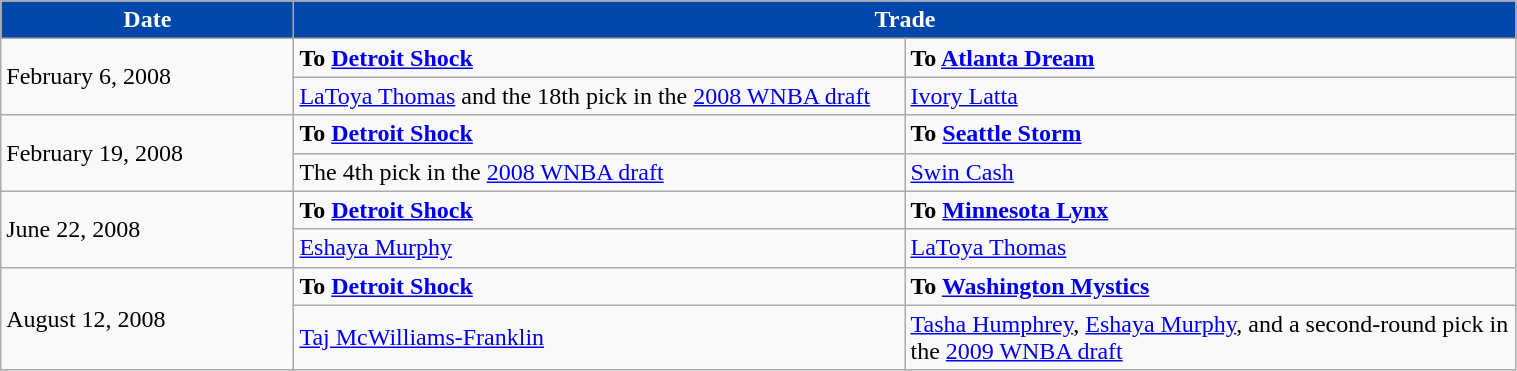<table class="wikitable" style="width:80%">
<tr>
<th style="background:#0047AB;color:white; width=200">Date</th>
<th style="background:#0047AB;color:white;" colspan=2>Trade</th>
</tr>
<tr>
<td rowspan=2>February 6, 2008</td>
<td width=400><strong>To <a href='#'>Detroit Shock</a></strong></td>
<td width=400><strong>To <a href='#'>Atlanta Dream</a></strong></td>
</tr>
<tr>
<td><a href='#'>LaToya Thomas</a> and the 18th pick in the <a href='#'>2008 WNBA draft</a></td>
<td><a href='#'>Ivory Latta</a></td>
</tr>
<tr>
<td rowspan=2>February 19, 2008</td>
<td><strong>To <a href='#'>Detroit Shock</a></strong></td>
<td><strong>To <a href='#'>Seattle Storm</a></strong></td>
</tr>
<tr>
<td>The 4th pick in the <a href='#'>2008 WNBA draft</a></td>
<td><a href='#'>Swin Cash</a></td>
</tr>
<tr>
<td rowspan=2>June 22, 2008</td>
<td><strong>To <a href='#'>Detroit Shock</a></strong></td>
<td><strong>To <a href='#'>Minnesota Lynx</a></strong></td>
</tr>
<tr>
<td><a href='#'>Eshaya Murphy</a></td>
<td><a href='#'>LaToya Thomas</a></td>
</tr>
<tr>
<td rowspan=2>August 12, 2008</td>
<td><strong>To <a href='#'>Detroit Shock</a></strong></td>
<td><strong>To <a href='#'>Washington Mystics</a></strong></td>
</tr>
<tr>
<td><a href='#'>Taj McWilliams-Franklin</a></td>
<td><a href='#'>Tasha Humphrey</a>, <a href='#'>Eshaya Murphy</a>, and a second-round pick in the <a href='#'>2009 WNBA draft</a></td>
</tr>
</table>
